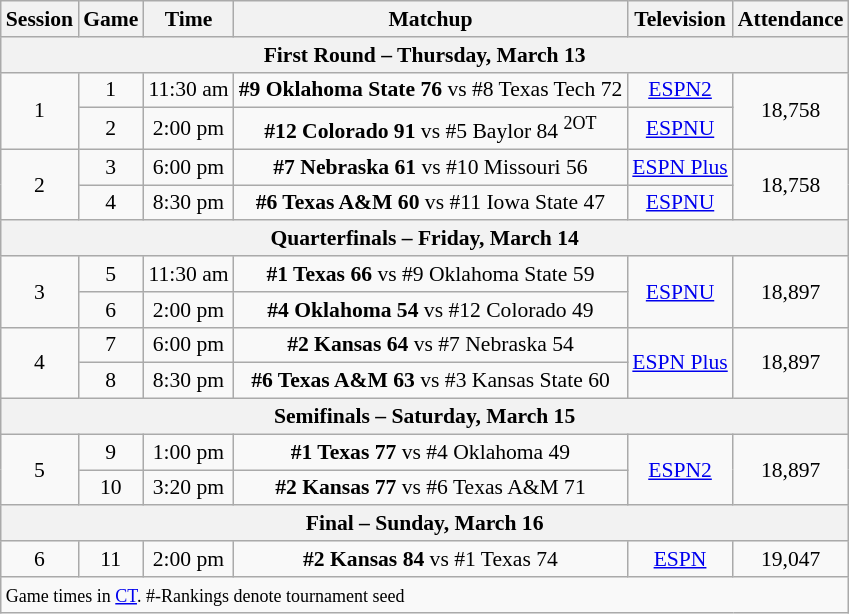<table class="wikitable" style="white-space:nowrap; font-size:90%;text-align:center">
<tr>
<th>Session</th>
<th>Game</th>
<th>Time</th>
<th>Matchup</th>
<th>Television</th>
<th>Attendance</th>
</tr>
<tr>
<th colspan=6>First Round – Thursday, March 13</th>
</tr>
<tr>
<td rowspan=2>1</td>
<td>1</td>
<td>11:30 am</td>
<td><strong>#9 Oklahoma State 76</strong> vs #8 Texas Tech 72</td>
<td><a href='#'>ESPN2</a></td>
<td rowspan=2>18,758</td>
</tr>
<tr>
<td>2</td>
<td>2:00 pm</td>
<td><strong>#12 Colorado 91</strong> vs #5 Baylor 84 <sup>2OT</sup></td>
<td><a href='#'>ESPNU</a></td>
</tr>
<tr>
<td rowspan=2>2</td>
<td>3</td>
<td>6:00 pm</td>
<td><strong>#7 Nebraska 61</strong> vs #10 Missouri 56</td>
<td><a href='#'>ESPN Plus</a></td>
<td rowspan=2>18,758</td>
</tr>
<tr>
<td>4</td>
<td>8:30 pm</td>
<td><strong>#6 Texas A&M 60</strong> vs #11 Iowa State 47</td>
<td><a href='#'>ESPNU</a></td>
</tr>
<tr>
<th colspan=6>Quarterfinals – Friday, March 14</th>
</tr>
<tr>
<td rowspan=2>3</td>
<td>5</td>
<td>11:30 am</td>
<td><strong>#1 Texas 66</strong> vs #9 Oklahoma State 59</td>
<td rowspan=2><a href='#'>ESPNU</a></td>
<td rowspan=2>18,897</td>
</tr>
<tr>
<td>6</td>
<td>2:00 pm</td>
<td><strong>#4 Oklahoma 54</strong> vs #12 Colorado 49</td>
</tr>
<tr>
<td rowspan=2>4</td>
<td>7</td>
<td>6:00 pm</td>
<td><strong>#2 Kansas 64</strong> vs #7 Nebraska 54</td>
<td rowspan=2><a href='#'>ESPN Plus</a></td>
<td rowspan=2>18,897</td>
</tr>
<tr>
<td>8</td>
<td>8:30 pm</td>
<td><strong>#6 Texas A&M 63</strong> vs #3 Kansas State 60</td>
</tr>
<tr>
<th colspan=6>Semifinals – Saturday, March 15</th>
</tr>
<tr>
<td rowspan=2>5</td>
<td>9</td>
<td>1:00 pm</td>
<td><strong>#1 Texas 77</strong> vs #4 Oklahoma 49</td>
<td rowspan=2><a href='#'>ESPN2</a></td>
<td rowspan=2>18,897</td>
</tr>
<tr>
<td>10</td>
<td>3:20 pm</td>
<td><strong>#2 Kansas 77</strong> vs #6 Texas A&M 71</td>
</tr>
<tr>
<th colspan=6>Final – Sunday, March 16</th>
</tr>
<tr>
<td>6</td>
<td>11</td>
<td>2:00 pm</td>
<td><strong>#2 Kansas 84</strong> vs #1 Texas 74</td>
<td><a href='#'>ESPN</a></td>
<td>19,047</td>
</tr>
<tr align=left>
<td colspan=6><small>Game times in <a href='#'>CT</a>. #-Rankings denote tournament seed</small></td>
</tr>
</table>
